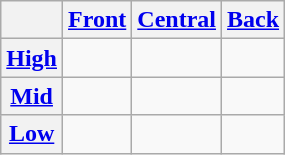<table class="wikitable" style="text-align:center">
<tr>
<th></th>
<th><a href='#'>Front</a></th>
<th><a href='#'>Central</a></th>
<th><a href='#'>Back</a></th>
</tr>
<tr>
<th><a href='#'>High</a></th>
<td></td>
<td></td>
<td></td>
</tr>
<tr>
<th><a href='#'>Mid</a></th>
<td></td>
<td></td>
<td></td>
</tr>
<tr>
<th><a href='#'>Low</a></th>
<td></td>
<td></td>
<td></td>
</tr>
</table>
